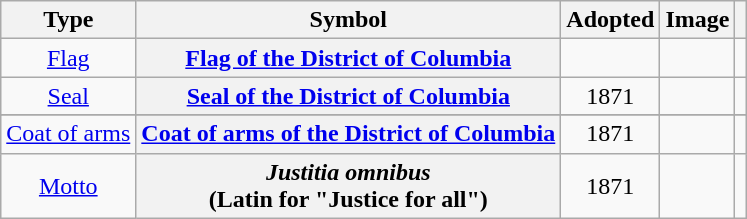<table class="wikitable sortable plainrowheaders" style="text-align: center;">
<tr>
<th scope="col">Type</th>
<th scope="col">Symbol</th>
<th scope="col">Adopted</th>
<th scope="col" class="unsortable">Image</th>
<th scope="col"></th>
</tr>
<tr>
<td><a href='#'>Flag</a></td>
<th scope="row"><a href='#'>Flag of the District of Columbia</a></th>
<td></td>
<td></td>
<td></td>
</tr>
<tr>
<td><a href='#'>Seal</a></td>
<th scope="row"><a href='#'>Seal of the District of Columbia</a></th>
<td>1871</td>
<td></td>
<td></td>
</tr>
<tr>
</tr>
<tr>
<td><a href='#'>Coat of arms</a></td>
<th scope="row"><a href='#'>Coat of arms of the District of Columbia</a></th>
<td>1871</td>
<td></td>
<td></td>
</tr>
<tr>
<td><a href='#'>Motto</a></td>
<th scope="row"><em>Justitia omnibus</em><br>(Latin for "Justice for all")</th>
<td>1871</td>
<td></td>
<td></td>
</tr>
</table>
